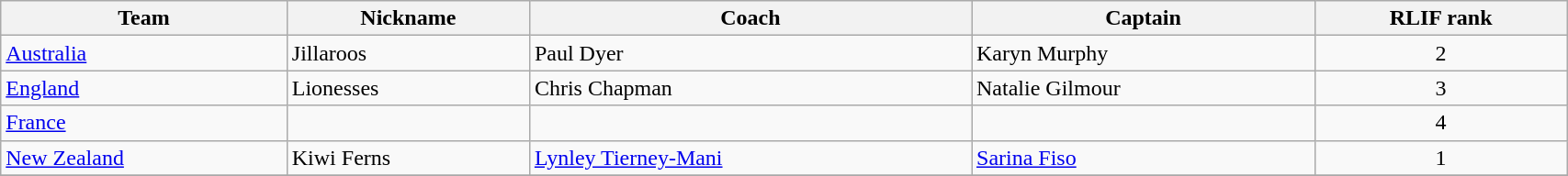<table class="wikitable sortable" style="width:90%;">
<tr>
<th>Team</th>
<th>Nickname</th>
<th>Coach</th>
<th>Captain</th>
<th>RLIF rank</th>
</tr>
<tr>
<td> <a href='#'>Australia</a></td>
<td>Jillaroos</td>
<td>Paul Dyer</td>
<td>Karyn Murphy</td>
<td style="text-align: center;">2</td>
</tr>
<tr>
<td> <a href='#'>England</a></td>
<td>Lionesses</td>
<td>Chris Chapman</td>
<td>Natalie Gilmour</td>
<td style="text-align: center;">3</td>
</tr>
<tr>
<td> <a href='#'>France</a></td>
<td></td>
<td></td>
<td></td>
<td style="text-align: center;">4</td>
</tr>
<tr>
<td> <a href='#'>New Zealand</a></td>
<td>Kiwi Ferns</td>
<td><a href='#'>Lynley Tierney-Mani</a></td>
<td><a href='#'>Sarina Fiso</a></td>
<td style="text-align: center;">1</td>
</tr>
<tr>
</tr>
</table>
